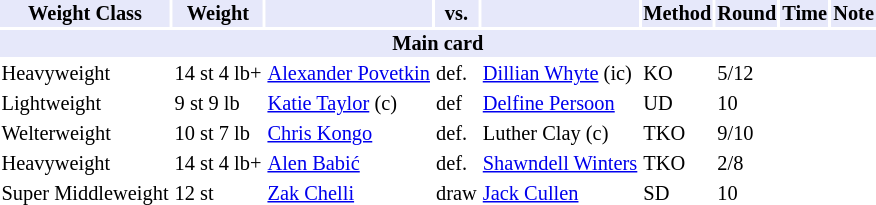<table class="toccolours" style="font-size: 85%;">
<tr>
<th style="background:#e6e8fa; color:#000; text-align:center;">Weight Class</th>
<th style="background:#e6e8fa; color:#000; text-align:center;">Weight</th>
<th style="background:#e6e8fa; color:#000; text-align:center;"></th>
<th style="background:#e6e8fa; color:#000; text-align:center;">vs.</th>
<th style="background:#e6e8fa; color:#000; text-align:center;"></th>
<th style="background:#e6e8fa; color:#000; text-align:center;">Method</th>
<th style="background:#e6e8fa; color:#000; text-align:center;">Round</th>
<th style="background:#e6e8fa; color:#000; text-align:center;">Time</th>
<th style="background:#e6e8fa; color:#000; text-align:center;">Note</th>
</tr>
<tr>
<th colspan="9" style="background:#e6e8fa; color:#000; text-align:center;">Main card</th>
</tr>
<tr>
<td>Heavyweight</td>
<td>14 st 4 lb+</td>
<td> <a href='#'>Alexander Povetkin</a></td>
<td>def.</td>
<td> <a href='#'>Dillian Whyte</a> (ic)</td>
<td>KO</td>
<td>5/12</td>
<td></td>
<td></td>
</tr>
<tr>
<td>Lightweight</td>
<td>9 st 9 lb</td>
<td> <a href='#'>Katie Taylor</a> (c)</td>
<td>def</td>
<td> <a href='#'>Delfine Persoon</a></td>
<td>UD</td>
<td>10</td>
<td></td>
<td></td>
</tr>
<tr>
<td>Welterweight</td>
<td>10 st 7 lb</td>
<td> <a href='#'>Chris Kongo</a></td>
<td>def.</td>
<td> Luther Clay (c)</td>
<td>TKO</td>
<td>9/10</td>
<td></td>
<td></td>
</tr>
<tr>
<td>Heavyweight</td>
<td>14 st 4 lb+</td>
<td> <a href='#'>Alen Babić</a></td>
<td>def.</td>
<td> <a href='#'>Shawndell Winters</a></td>
<td>TKO</td>
<td>2/8</td>
<td></td>
<td></td>
</tr>
<tr>
<td>Super Middleweight</td>
<td>12 st</td>
<td> <a href='#'>Zak Chelli</a></td>
<td>draw</td>
<td> <a href='#'>Jack Cullen</a></td>
<td>SD</td>
<td>10</td>
<td></td>
<td></td>
</tr>
</table>
